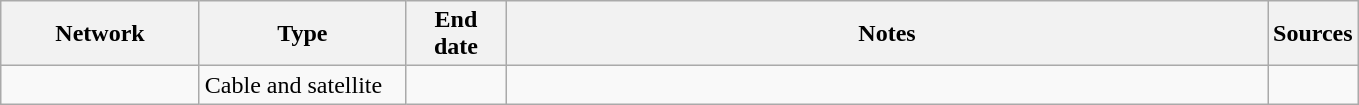<table class="wikitable">
<tr>
<th style="text-align:center; width:125px">Network</th>
<th style="text-align:center; width:130px">Type</th>
<th style="text-align:center; width:60px">End date</th>
<th style="text-align:center; width:500px">Notes</th>
<th style="text-align:center; width:30px">Sources</th>
</tr>
<tr>
<td><a href='#'></a></td>
<td>Cable and satellite</td>
<td></td>
<td></td>
<td></td>
</tr>
</table>
